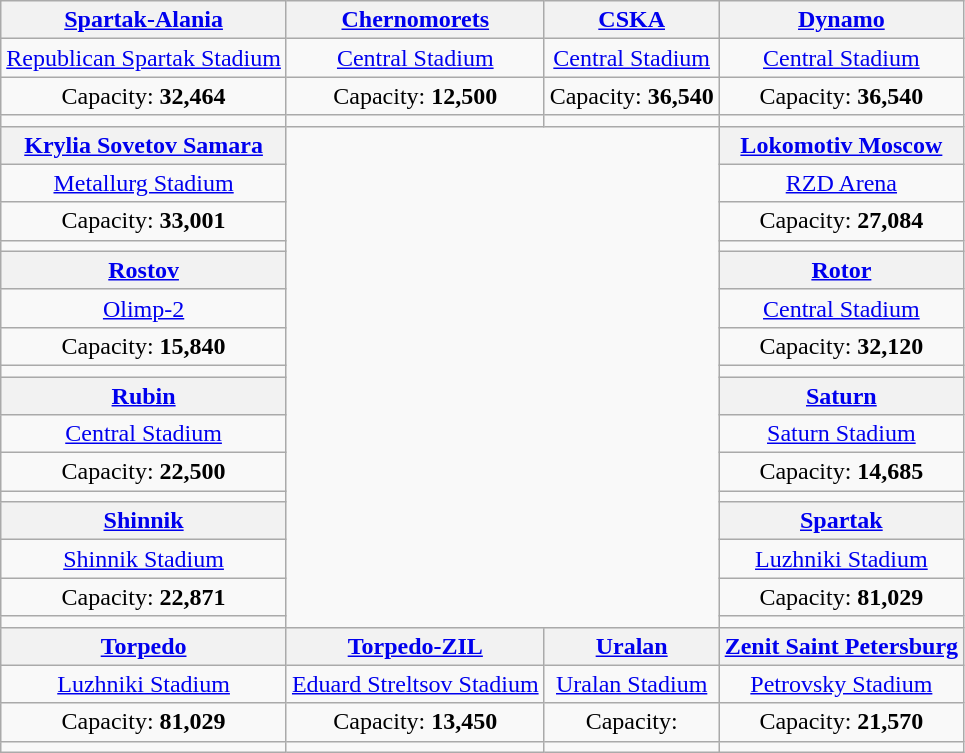<table class="wikitable" style="text-align:center;">
<tr>
<th><a href='#'>Spartak-Alania</a></th>
<th><a href='#'>Chernomorets</a></th>
<th><a href='#'>CSKA</a></th>
<th><a href='#'>Dynamo</a></th>
</tr>
<tr>
<td><a href='#'>Republican Spartak Stadium</a></td>
<td><a href='#'>Central Stadium</a></td>
<td><a href='#'>Central Stadium</a></td>
<td><a href='#'>Central Stadium</a></td>
</tr>
<tr>
<td>Capacity: <strong>32,464</strong></td>
<td>Capacity: <strong>12,500</strong></td>
<td>Capacity: <strong>36,540</strong></td>
<td>Capacity: <strong>36,540</strong></td>
</tr>
<tr>
<td></td>
<td></td>
<td></td>
<td></td>
</tr>
<tr>
<th><a href='#'>Krylia Sovetov Samara</a></th>
<td colspan="2" rowspan="16"><br></td>
<th><a href='#'>Lokomotiv Moscow</a></th>
</tr>
<tr>
<td><a href='#'>Metallurg Stadium</a></td>
<td><a href='#'>RZD Arena</a></td>
</tr>
<tr>
<td>Capacity: <strong>33,001</strong></td>
<td>Capacity: <strong>27,084</strong></td>
</tr>
<tr>
<td></td>
<td></td>
</tr>
<tr>
<th><a href='#'>Rostov</a></th>
<th><a href='#'>Rotor</a></th>
</tr>
<tr>
<td><a href='#'>Olimp-2</a></td>
<td><a href='#'>Central Stadium</a></td>
</tr>
<tr>
<td>Capacity: <strong>15,840</strong></td>
<td>Capacity: <strong>32,120</strong></td>
</tr>
<tr>
<td></td>
<td></td>
</tr>
<tr>
<th><a href='#'>Rubin</a></th>
<th><a href='#'>Saturn</a></th>
</tr>
<tr>
<td><a href='#'>Central Stadium</a></td>
<td><a href='#'>Saturn Stadium</a></td>
</tr>
<tr>
<td>Capacity: <strong>22,500</strong></td>
<td>Capacity: <strong>14,685</strong></td>
</tr>
<tr>
<td></td>
<td></td>
</tr>
<tr>
<th><a href='#'>Shinnik</a></th>
<th><a href='#'>Spartak</a></th>
</tr>
<tr>
<td><a href='#'>Shinnik Stadium</a></td>
<td><a href='#'>Luzhniki Stadium</a></td>
</tr>
<tr>
<td>Capacity: <strong>22,871</strong></td>
<td>Capacity: <strong>81,029</strong></td>
</tr>
<tr>
<td></td>
<td></td>
</tr>
<tr>
<th><a href='#'>Torpedo</a></th>
<th><a href='#'>Torpedo-ZIL</a></th>
<th><a href='#'>Uralan</a></th>
<th><a href='#'>Zenit Saint Petersburg</a></th>
</tr>
<tr>
<td><a href='#'>Luzhniki Stadium</a></td>
<td><a href='#'>Eduard Streltsov Stadium</a></td>
<td><a href='#'>Uralan Stadium</a></td>
<td><a href='#'>Petrovsky Stadium</a></td>
</tr>
<tr>
<td>Capacity: <strong>81,029</strong></td>
<td>Capacity: <strong>13,450</strong></td>
<td>Capacity: <strong> </strong></td>
<td>Capacity: <strong>21,570</strong></td>
</tr>
<tr>
<td></td>
<td></td>
<td></td>
<td></td>
</tr>
</table>
